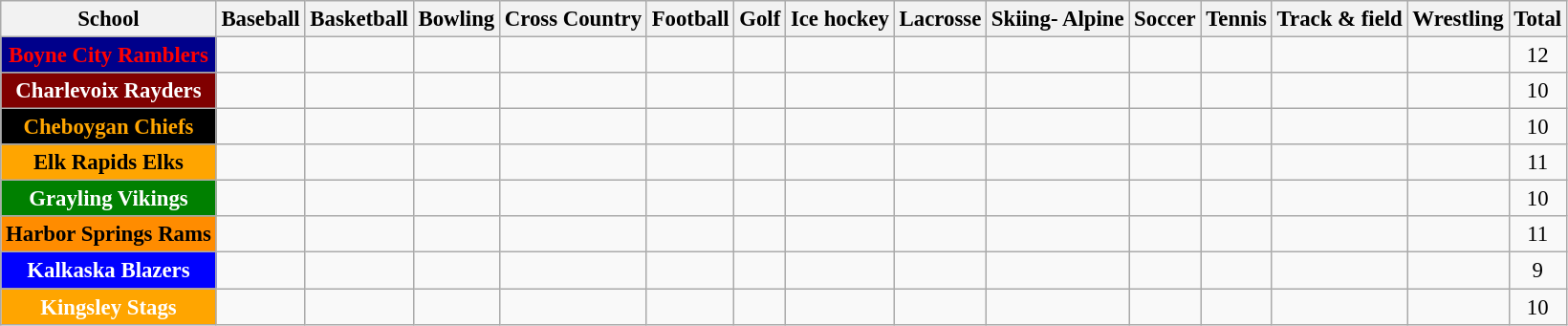<table class="wikitable" style="text-align: center; font-size: 95%">
<tr>
<th scope="col">School</th>
<th scope="col">Baseball</th>
<th scope="col">Basketball</th>
<th scope="col">Bowling</th>
<th scope="col">Cross Country</th>
<th scope="col">Football</th>
<th scope="col">Golf</th>
<th scope="col">Ice hockey</th>
<th scope="col">Lacrosse</th>
<th scope="col">Skiing- Alpine</th>
<th scope="col">Soccer</th>
<th scope="col">Tennis</th>
<th scope="col">Track & field</th>
<th scope="col">Wrestling</th>
<th scope="col">Total</th>
</tr>
<tr>
<th align=center style="background:darkblue;color:red">Boyne City Ramblers</th>
<td></td>
<td></td>
<td></td>
<td></td>
<td></td>
<td></td>
<td></td>
<td></td>
<td></td>
<td></td>
<td></td>
<td></td>
<td></td>
<td>12</td>
</tr>
<tr>
<th align=center style="background:maroon;color:white">Charlevoix Rayders</th>
<td></td>
<td></td>
<td></td>
<td></td>
<td></td>
<td></td>
<td></td>
<td></td>
<td></td>
<td></td>
<td></td>
<td></td>
<td></td>
<td>10</td>
</tr>
<tr>
<th align=center style="background:black;color:orange">Cheboygan Chiefs</th>
<td></td>
<td></td>
<td></td>
<td></td>
<td></td>
<td></td>
<td></td>
<td></td>
<td></td>
<td></td>
<td></td>
<td></td>
<td></td>
<td>10</td>
</tr>
<tr>
<th align=center style="background:orange;color:black">Elk Rapids Elks</th>
<td></td>
<td></td>
<td></td>
<td></td>
<td></td>
<td></td>
<td></td>
<td></td>
<td></td>
<td></td>
<td></td>
<td></td>
<td></td>
<td>11</td>
</tr>
<tr>
<th align=center style="background:green;color:white">Grayling Vikings</th>
<td></td>
<td></td>
<td></td>
<td></td>
<td></td>
<td></td>
<td></td>
<td></td>
<td></td>
<td></td>
<td></td>
<td></td>
<td></td>
<td>10</td>
</tr>
<tr>
<th align=center style="background:darkorange;color:black">Harbor Springs Rams</th>
<td></td>
<td></td>
<td></td>
<td></td>
<td></td>
<td></td>
<td></td>
<td></td>
<td></td>
<td></td>
<td></td>
<td></td>
<td></td>
<td>11</td>
</tr>
<tr>
<th align=center style="background:blue;color:white">Kalkaska Blazers</th>
<td></td>
<td></td>
<td></td>
<td></td>
<td></td>
<td></td>
<td></td>
<td></td>
<td></td>
<td></td>
<td></td>
<td></td>
<td></td>
<td>9</td>
</tr>
<tr>
<th align=center style="background:orange;color:white">Kingsley Stags</th>
<td></td>
<td></td>
<td></td>
<td></td>
<td></td>
<td></td>
<td></td>
<td></td>
<td></td>
<td></td>
<td></td>
<td></td>
<td></td>
<td>10</td>
</tr>
</table>
